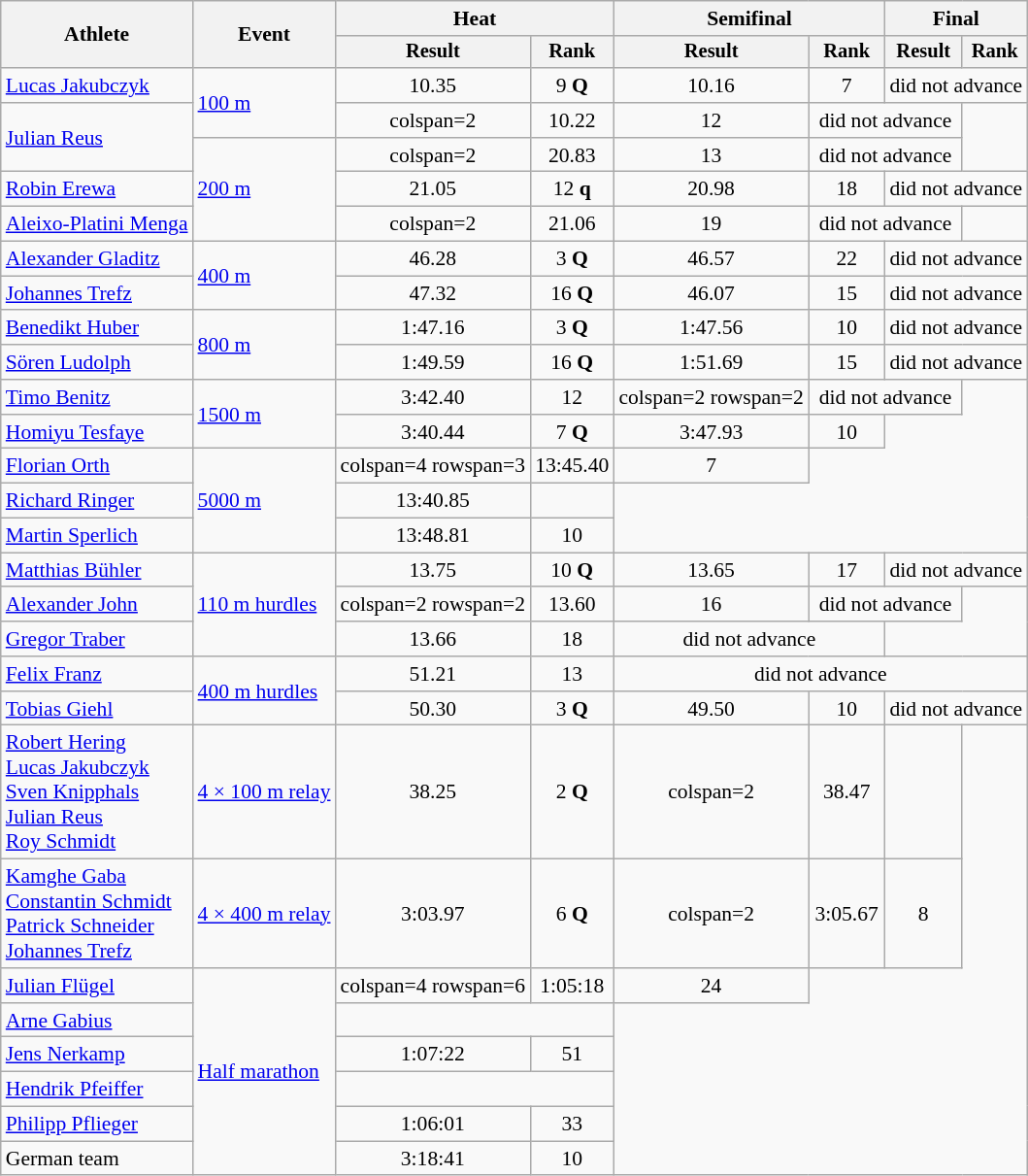<table class="wikitable" style="font-size:90%">
<tr>
<th rowspan=2>Athlete</th>
<th rowspan=2>Event</th>
<th colspan=2>Heat</th>
<th colspan=2>Semifinal</th>
<th colspan=2>Final</th>
</tr>
<tr style="font-size:95%">
<th>Result</th>
<th>Rank</th>
<th>Result</th>
<th>Rank</th>
<th>Result</th>
<th>Rank</th>
</tr>
<tr align=center>
<td align=left><a href='#'>Lucas Jakubczyk</a></td>
<td style="text-align:left;" rowspan="2"><a href='#'>100 m</a></td>
<td>10.35</td>
<td>9 <strong>Q</strong></td>
<td>10.16 <strong></strong></td>
<td>7</td>
<td colspan=2>did not advance</td>
</tr>
<tr align=center>
<td align=left rowspan=2><a href='#'>Julian Reus</a></td>
<td>colspan=2 </td>
<td>10.22</td>
<td>12</td>
<td colspan=2>did not advance</td>
</tr>
<tr align=center>
<td style="text-align:left;" rowspan="3"><a href='#'>200 m</a></td>
<td>colspan=2 </td>
<td>20.83</td>
<td>13</td>
<td colspan=2>did not advance</td>
</tr>
<tr align=center>
<td align=left><a href='#'>Robin Erewa</a></td>
<td>21.05</td>
<td>12 <strong>q</strong></td>
<td>20.98</td>
<td>18</td>
<td colspan=2>did not advance</td>
</tr>
<tr align=center>
<td align=left><a href='#'>Aleixo-Platini Menga</a></td>
<td>colspan=2 </td>
<td>21.06</td>
<td>19</td>
<td colspan=2>did not advance</td>
</tr>
<tr align=center>
<td align=left><a href='#'>Alexander Gladitz</a></td>
<td style="text-align:left;" rowspan="2"><a href='#'>400 m</a></td>
<td>46.28</td>
<td>3 <strong>Q</strong></td>
<td>46.57</td>
<td>22</td>
<td colspan=2>did not advance</td>
</tr>
<tr align=center>
<td align=left><a href='#'>Johannes Trefz</a></td>
<td>47.32</td>
<td>16 <strong>Q</strong></td>
<td>46.07</td>
<td>15</td>
<td colspan=2>did not advance</td>
</tr>
<tr align=center>
<td align=left><a href='#'>Benedikt Huber</a></td>
<td style="text-align:left;" rowspan="2"><a href='#'>800 m</a></td>
<td>1:47.16</td>
<td>3 <strong>Q</strong></td>
<td>1:47.56</td>
<td>10</td>
<td colspan=2>did not advance</td>
</tr>
<tr align=center>
<td align=left><a href='#'>Sören Ludolph</a></td>
<td>1:49.59</td>
<td>16 <strong>Q</strong></td>
<td>1:51.69</td>
<td>15</td>
<td colspan=2>did not advance</td>
</tr>
<tr align=center>
<td align=left><a href='#'>Timo Benitz</a></td>
<td style="text-align:left;" rowspan="2"><a href='#'>1500 m</a></td>
<td>3:42.40</td>
<td>12</td>
<td>colspan=2 rowspan=2 </td>
<td colspan=2>did not advance</td>
</tr>
<tr align=center>
<td align=left><a href='#'>Homiyu Tesfaye</a></td>
<td>3:40.44</td>
<td>7 <strong>Q</strong></td>
<td>3:47.93</td>
<td>10</td>
</tr>
<tr align=center>
<td align=left><a href='#'>Florian Orth</a></td>
<td style="text-align:left;" rowspan="3"><a href='#'>5000 m</a></td>
<td>colspan=4 rowspan=3 </td>
<td>13:45.40</td>
<td>7</td>
</tr>
<tr align=center>
<td align=left><a href='#'>Richard Ringer</a></td>
<td>13:40.85 <strong></strong></td>
<td></td>
</tr>
<tr align=center>
<td align=left><a href='#'>Martin Sperlich</a></td>
<td>13:48.81</td>
<td>10</td>
</tr>
<tr align=center>
<td align=left><a href='#'>Matthias Bühler</a></td>
<td style="text-align:left;" rowspan="3"><a href='#'>110 m hurdles</a></td>
<td>13.75</td>
<td>10 <strong>Q</strong></td>
<td>13.65</td>
<td>17</td>
<td colspan=2>did not advance</td>
</tr>
<tr align=center>
<td align=left><a href='#'>Alexander John</a></td>
<td>colspan=2 rowspan=2 </td>
<td>13.60</td>
<td>16</td>
<td colspan=2>did not advance</td>
</tr>
<tr align=center>
<td align=left><a href='#'>Gregor Traber</a></td>
<td>13.66</td>
<td>18</td>
<td colspan=2>did not advance</td>
</tr>
<tr align=center>
<td align=left><a href='#'>Felix Franz</a></td>
<td style="text-align:left;" rowspan="2"><a href='#'>400 m hurdles</a></td>
<td>51.21</td>
<td>13</td>
<td colspan=4>did not advance</td>
</tr>
<tr align=center>
<td align=left><a href='#'>Tobias Giehl</a></td>
<td>50.30</td>
<td>3 <strong>Q</strong></td>
<td>49.50 <strong></strong></td>
<td>10</td>
<td colspan=2>did not advance</td>
</tr>
<tr align=center>
<td align=left><a href='#'>Robert Hering</a> <br><a href='#'>Lucas Jakubczyk</a><br><a href='#'>Sven Knipphals</a><br><a href='#'>Julian Reus</a><br><a href='#'>Roy Schmidt</a> </td>
<td align=left><a href='#'>4 × 100 m relay</a></td>
<td>38.25 <strong></strong></td>
<td>2 <strong>Q</strong></td>
<td>colspan=2 </td>
<td>38.47</td>
<td></td>
</tr>
<tr align=center>
<td align=left><a href='#'>Kamghe Gaba</a><br><a href='#'>Constantin Schmidt</a><br><a href='#'>Patrick Schneider</a><br><a href='#'>Johannes Trefz</a></td>
<td align=left><a href='#'>4 × 400 m relay</a></td>
<td>3:03.97 <strong></strong></td>
<td>6 <strong>Q</strong></td>
<td>colspan=2 </td>
<td>3:05.67</td>
<td>8</td>
</tr>
<tr align=center>
<td align=left><a href='#'>Julian Flügel</a></td>
<td style="text-align:left;" rowspan="6"><a href='#'>Half marathon</a></td>
<td>colspan=4 rowspan=6 </td>
<td>1:05:18</td>
<td>24</td>
</tr>
<tr align=center>
<td align=left><a href='#'>Arne Gabius</a></td>
<td colspan=2></td>
</tr>
<tr align=center>
<td align=left><a href='#'>Jens Nerkamp</a></td>
<td>1:07:22</td>
<td>51</td>
</tr>
<tr align=center>
<td align=left><a href='#'>Hendrik Pfeiffer</a></td>
<td colspan=2></td>
</tr>
<tr align=center>
<td align=left><a href='#'>Philipp Pflieger</a></td>
<td>1:06:01</td>
<td>33</td>
</tr>
<tr align=center>
<td align=left>German team</td>
<td>3:18:41</td>
<td>10</td>
</tr>
</table>
